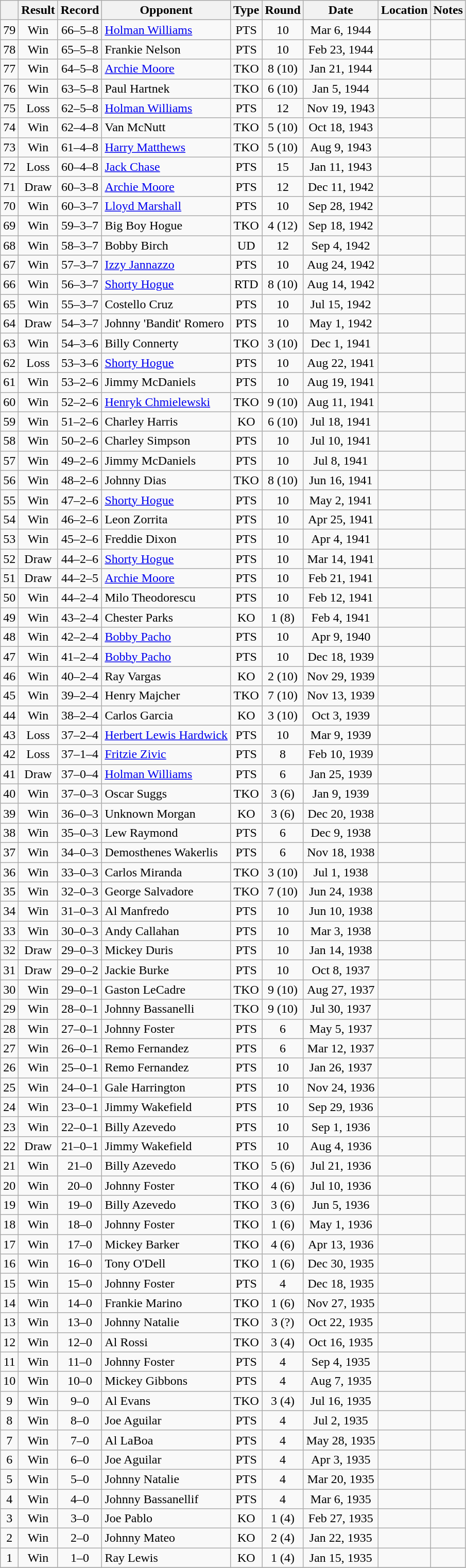<table class="wikitable" style="text-align:center">
<tr>
<th></th>
<th>Result</th>
<th>Record</th>
<th>Opponent</th>
<th>Type</th>
<th>Round</th>
<th>Date</th>
<th>Location</th>
<th>Notes</th>
</tr>
<tr>
<td>79</td>
<td>Win</td>
<td>66–5–8</td>
<td align=left><a href='#'>Holman Williams</a></td>
<td>PTS</td>
<td>10</td>
<td>Mar 6, 1944</td>
<td style="text-align:left;"></td>
<td></td>
</tr>
<tr>
<td>78</td>
<td>Win</td>
<td>65–5–8</td>
<td align=left>Frankie Nelson</td>
<td>PTS</td>
<td>10</td>
<td>Feb 23, 1944</td>
<td style="text-align:left;"></td>
<td></td>
</tr>
<tr>
<td>77</td>
<td>Win</td>
<td>64–5–8</td>
<td align=left><a href='#'>Archie Moore</a></td>
<td>TKO</td>
<td>8 (10)</td>
<td>Jan 21, 1944</td>
<td style="text-align:left;"></td>
<td></td>
</tr>
<tr>
<td>76</td>
<td>Win</td>
<td>63–5–8</td>
<td align=left>Paul Hartnek</td>
<td>TKO</td>
<td>6 (10)</td>
<td>Jan 5, 1944</td>
<td style="text-align:left;"></td>
<td></td>
</tr>
<tr>
<td>75</td>
<td>Loss</td>
<td>62–5–8</td>
<td align=left><a href='#'>Holman Williams</a></td>
<td>PTS</td>
<td>12</td>
<td>Nov 19, 1943</td>
<td style="text-align:left;"></td>
<td></td>
</tr>
<tr>
<td>74</td>
<td>Win</td>
<td>62–4–8</td>
<td align=left>Van McNutt</td>
<td>TKO</td>
<td>5 (10)</td>
<td>Oct 18, 1943</td>
<td style="text-align:left;"></td>
<td></td>
</tr>
<tr>
<td>73</td>
<td>Win</td>
<td>61–4–8</td>
<td align=left><a href='#'>Harry Matthews</a></td>
<td>TKO</td>
<td>5 (10)</td>
<td>Aug 9, 1943</td>
<td style="text-align:left;"></td>
<td></td>
</tr>
<tr>
<td>72</td>
<td>Loss</td>
<td>60–4–8</td>
<td align=left><a href='#'>Jack Chase</a></td>
<td>PTS</td>
<td>15</td>
<td>Jan 11, 1943</td>
<td style="text-align:left;"></td>
<td style="text-align:left;"></td>
</tr>
<tr>
<td>71</td>
<td>Draw</td>
<td>60–3–8</td>
<td align=left><a href='#'>Archie Moore</a></td>
<td>PTS</td>
<td>12</td>
<td>Dec 11, 1942</td>
<td style="text-align:left;"></td>
<td style="text-align:left;"></td>
</tr>
<tr>
<td>70</td>
<td>Win</td>
<td>60–3–7</td>
<td align=left><a href='#'>Lloyd Marshall</a></td>
<td>PTS</td>
<td>10</td>
<td>Sep 28, 1942</td>
<td style="text-align:left;"></td>
<td></td>
</tr>
<tr>
<td>69</td>
<td>Win</td>
<td>59–3–7</td>
<td align=left>Big Boy Hogue</td>
<td>TKO</td>
<td>4 (12)</td>
<td>Sep 18, 1942</td>
<td style="text-align:left;"></td>
<td style="text-align:left;"></td>
</tr>
<tr>
<td>68</td>
<td>Win</td>
<td>58–3–7</td>
<td align=left>Bobby Birch</td>
<td>UD</td>
<td>12</td>
<td>Sep 4, 1942</td>
<td style="text-align:left;"></td>
<td style="text-align:left;"></td>
</tr>
<tr>
<td>67</td>
<td>Win</td>
<td>57–3–7</td>
<td align=left><a href='#'>Izzy Jannazzo</a></td>
<td>PTS</td>
<td>10</td>
<td>Aug 24, 1942</td>
<td style="text-align:left;"></td>
<td></td>
</tr>
<tr>
<td>66</td>
<td>Win</td>
<td>56–3–7</td>
<td align=left><a href='#'>Shorty Hogue</a></td>
<td>RTD</td>
<td>8 (10)</td>
<td>Aug 14, 1942</td>
<td style="text-align:left;"></td>
<td style="text-align:left;"></td>
</tr>
<tr>
<td>65</td>
<td>Win</td>
<td>55–3–7</td>
<td align=left>Costello Cruz</td>
<td>PTS</td>
<td>10</td>
<td>Jul 15, 1942</td>
<td style="text-align:left;"></td>
<td></td>
</tr>
<tr>
<td>64</td>
<td>Draw</td>
<td>54–3–7</td>
<td align=left>Johnny 'Bandit' Romero</td>
<td>PTS</td>
<td>10</td>
<td>May 1, 1942</td>
<td style="text-align:left;"></td>
<td></td>
</tr>
<tr>
<td>63</td>
<td>Win</td>
<td>54–3–6</td>
<td align=left>Billy Connerty</td>
<td>TKO</td>
<td>3 (10)</td>
<td>Dec 1, 1941</td>
<td style="text-align:left;"></td>
<td></td>
</tr>
<tr>
<td>62</td>
<td>Loss</td>
<td>53–3–6</td>
<td align=left><a href='#'>Shorty Hogue</a></td>
<td>PTS</td>
<td>10</td>
<td>Aug 22, 1941</td>
<td style="text-align:left;"></td>
<td style="text-align:left;"></td>
</tr>
<tr>
<td>61</td>
<td>Win</td>
<td>53–2–6</td>
<td align=left>Jimmy McDaniels</td>
<td>PTS</td>
<td>10</td>
<td>Aug 19, 1941</td>
<td style="text-align:left;"></td>
<td style="text-align:left;"></td>
</tr>
<tr>
<td>60</td>
<td>Win</td>
<td>52–2–6</td>
<td align=left><a href='#'>Henryk Chmielewski</a></td>
<td>TKO</td>
<td>9 (10)</td>
<td>Aug 11, 1941</td>
<td style="text-align:left;"></td>
<td></td>
</tr>
<tr>
<td>59</td>
<td>Win</td>
<td>51–2–6</td>
<td align=left>Charley Harris</td>
<td>KO</td>
<td>6 (10)</td>
<td>Jul 18, 1941</td>
<td style="text-align:left;"></td>
<td style="text-align:left;"></td>
</tr>
<tr>
<td>58</td>
<td>Win</td>
<td>50–2–6</td>
<td align=left>Charley Simpson</td>
<td>PTS</td>
<td>10</td>
<td>Jul 10, 1941</td>
<td style="text-align:left;"></td>
<td style="text-align:left;"></td>
</tr>
<tr>
<td>57</td>
<td>Win</td>
<td>49–2–6</td>
<td align=left>Jimmy McDaniels</td>
<td>PTS</td>
<td>10</td>
<td>Jul 8, 1941</td>
<td style="text-align:left;"></td>
<td style="text-align:left;"></td>
</tr>
<tr>
<td>56</td>
<td>Win</td>
<td>48–2–6</td>
<td align=left>Johnny Dias</td>
<td>TKO</td>
<td>8 (10)</td>
<td>Jun 16, 1941</td>
<td style="text-align:left;"></td>
<td></td>
</tr>
<tr>
<td>55</td>
<td>Win</td>
<td>47–2–6</td>
<td align=left><a href='#'>Shorty Hogue</a></td>
<td>PTS</td>
<td>10</td>
<td>May 2, 1941</td>
<td style="text-align:left;"></td>
<td style="text-align:left;"></td>
</tr>
<tr>
<td>54</td>
<td>Win</td>
<td>46–2–6</td>
<td align=left>Leon Zorrita</td>
<td>PTS</td>
<td>10</td>
<td>Apr 25, 1941</td>
<td style="text-align:left;"></td>
<td></td>
</tr>
<tr>
<td>53</td>
<td>Win</td>
<td>45–2–6</td>
<td align=left>Freddie Dixon</td>
<td>PTS</td>
<td>10</td>
<td>Apr 4, 1941</td>
<td style="text-align:left;"></td>
<td></td>
</tr>
<tr>
<td>52</td>
<td>Draw</td>
<td>44–2–6</td>
<td align=left><a href='#'>Shorty Hogue</a></td>
<td>PTS</td>
<td>10</td>
<td>Mar 14, 1941</td>
<td style="text-align:left;"></td>
<td></td>
</tr>
<tr>
<td>51</td>
<td>Draw</td>
<td>44–2–5</td>
<td align=left><a href='#'>Archie Moore</a></td>
<td>PTS</td>
<td>10</td>
<td>Feb 21, 1941</td>
<td style="text-align:left;"></td>
<td></td>
</tr>
<tr>
<td>50</td>
<td>Win</td>
<td>44–2–4</td>
<td align=left>Milo Theodorescu</td>
<td>PTS</td>
<td>10</td>
<td>Feb 12, 1941</td>
<td style="text-align:left;"></td>
<td></td>
</tr>
<tr>
<td>49</td>
<td>Win</td>
<td>43–2–4</td>
<td align=left>Chester Parks</td>
<td>KO</td>
<td>1 (8)</td>
<td>Feb 4, 1941</td>
<td style="text-align:left;"></td>
<td></td>
</tr>
<tr>
<td>48</td>
<td>Win</td>
<td>42–2–4</td>
<td align=left><a href='#'>Bobby Pacho</a></td>
<td>PTS</td>
<td>10</td>
<td>Apr 9, 1940</td>
<td style="text-align:left;"></td>
<td></td>
</tr>
<tr>
<td>47</td>
<td>Win</td>
<td>41–2–4</td>
<td align=left><a href='#'>Bobby Pacho</a></td>
<td>PTS</td>
<td>10</td>
<td>Dec 18, 1939</td>
<td style="text-align:left;"></td>
<td></td>
</tr>
<tr>
<td>46</td>
<td>Win</td>
<td>40–2–4</td>
<td align=left>Ray Vargas</td>
<td>KO</td>
<td>2 (10)</td>
<td>Nov 29, 1939</td>
<td style="text-align:left;"></td>
<td></td>
</tr>
<tr>
<td>45</td>
<td>Win</td>
<td>39–2–4</td>
<td align=left>Henry Majcher</td>
<td>TKO</td>
<td>7 (10)</td>
<td>Nov 13, 1939</td>
<td style="text-align:left;"></td>
<td></td>
</tr>
<tr>
<td>44</td>
<td>Win</td>
<td>38–2–4</td>
<td align=left>Carlos Garcia</td>
<td>KO</td>
<td>3 (10)</td>
<td>Oct 3, 1939</td>
<td style="text-align:left;"></td>
<td></td>
</tr>
<tr>
<td>43</td>
<td>Loss</td>
<td>37–2–4</td>
<td align=left><a href='#'>Herbert Lewis Hardwick</a></td>
<td>PTS</td>
<td>10</td>
<td>Mar 9, 1939</td>
<td style="text-align:left;"></td>
<td></td>
</tr>
<tr>
<td>42</td>
<td>Loss</td>
<td>37–1–4</td>
<td align=left><a href='#'>Fritzie Zivic</a></td>
<td>PTS</td>
<td>8</td>
<td>Feb 10, 1939</td>
<td style="text-align:left;"></td>
<td></td>
</tr>
<tr>
<td>41</td>
<td>Draw</td>
<td>37–0–4</td>
<td align=left><a href='#'>Holman Williams</a></td>
<td>PTS</td>
<td>6</td>
<td>Jan 25, 1939</td>
<td style="text-align:left;"></td>
<td></td>
</tr>
<tr>
<td>40</td>
<td>Win</td>
<td>37–0–3</td>
<td align=left>Oscar Suggs</td>
<td>TKO</td>
<td>3 (6)</td>
<td>Jan 9, 1939</td>
<td style="text-align:left;"></td>
<td></td>
</tr>
<tr>
<td>39</td>
<td>Win</td>
<td>36–0–3</td>
<td align=left>Unknown Morgan</td>
<td>KO</td>
<td>3 (6)</td>
<td>Dec 20, 1938</td>
<td style="text-align:left;"></td>
<td></td>
</tr>
<tr>
<td>38</td>
<td>Win</td>
<td>35–0–3</td>
<td align=left>Lew Raymond</td>
<td>PTS</td>
<td>6</td>
<td>Dec 9, 1938</td>
<td style="text-align:left;"></td>
<td></td>
</tr>
<tr>
<td>37</td>
<td>Win</td>
<td>34–0–3</td>
<td align=left>Demosthenes Wakerlis</td>
<td>PTS</td>
<td>6</td>
<td>Nov 18, 1938</td>
<td style="text-align:left;"></td>
<td></td>
</tr>
<tr>
<td>36</td>
<td>Win</td>
<td>33–0–3</td>
<td align=left>Carlos Miranda</td>
<td>TKO</td>
<td>3 (10)</td>
<td>Jul 1, 1938</td>
<td style="text-align:left;"></td>
<td></td>
</tr>
<tr>
<td>35</td>
<td>Win</td>
<td>32–0–3</td>
<td align=left>George Salvadore</td>
<td>TKO</td>
<td>7 (10)</td>
<td>Jun 24, 1938</td>
<td style="text-align:left;"></td>
<td></td>
</tr>
<tr>
<td>34</td>
<td>Win</td>
<td>31–0–3</td>
<td align=left>Al Manfredo</td>
<td>PTS</td>
<td>10</td>
<td>Jun 10, 1938</td>
<td style="text-align:left;"></td>
<td></td>
</tr>
<tr>
<td>33</td>
<td>Win</td>
<td>30–0–3</td>
<td align=left>Andy Callahan</td>
<td>PTS</td>
<td>10</td>
<td>Mar 3, 1938</td>
<td style="text-align:left;"></td>
<td></td>
</tr>
<tr>
<td>32</td>
<td>Draw</td>
<td>29–0–3</td>
<td align=left>Mickey Duris</td>
<td>PTS</td>
<td>10</td>
<td>Jan 14, 1938</td>
<td style="text-align:left;"></td>
<td></td>
</tr>
<tr>
<td>31</td>
<td>Draw</td>
<td>29–0–2</td>
<td align=left>Jackie Burke</td>
<td>PTS</td>
<td>10</td>
<td>Oct 8, 1937</td>
<td style="text-align:left;"></td>
<td></td>
</tr>
<tr>
<td>30</td>
<td>Win</td>
<td>29–0–1</td>
<td align=left>Gaston LeCadre</td>
<td>TKO</td>
<td>9 (10)</td>
<td>Aug 27, 1937</td>
<td style="text-align:left;"></td>
<td></td>
</tr>
<tr>
<td>29</td>
<td>Win</td>
<td>28–0–1</td>
<td align=left>Johnny Bassanelli</td>
<td>TKO</td>
<td>9 (10)</td>
<td>Jul 30, 1937</td>
<td style="text-align:left;"></td>
<td></td>
</tr>
<tr>
<td>28</td>
<td>Win</td>
<td>27–0–1</td>
<td align=left>Johnny Foster</td>
<td>PTS</td>
<td>6</td>
<td>May 5, 1937</td>
<td style="text-align:left;"></td>
<td></td>
</tr>
<tr>
<td>27</td>
<td>Win</td>
<td>26–0–1</td>
<td align=left>Remo Fernandez</td>
<td>PTS</td>
<td>6</td>
<td>Mar 12, 1937</td>
<td style="text-align:left;"></td>
<td></td>
</tr>
<tr>
<td>26</td>
<td>Win</td>
<td>25–0–1</td>
<td align=left>Remo Fernandez</td>
<td>PTS</td>
<td>10</td>
<td>Jan 26, 1937</td>
<td style="text-align:left;"></td>
<td></td>
</tr>
<tr>
<td>25</td>
<td>Win</td>
<td>24–0–1</td>
<td align=left>Gale Harrington</td>
<td>PTS</td>
<td>10</td>
<td>Nov 24, 1936</td>
<td style="text-align:left;"></td>
<td></td>
</tr>
<tr>
<td>24</td>
<td>Win</td>
<td>23–0–1</td>
<td align=left>Jimmy Wakefield</td>
<td>PTS</td>
<td>10</td>
<td>Sep 29, 1936</td>
<td style="text-align:left;"></td>
<td></td>
</tr>
<tr>
<td>23</td>
<td>Win</td>
<td>22–0–1</td>
<td align=left>Billy Azevedo</td>
<td>PTS</td>
<td>10</td>
<td>Sep 1, 1936</td>
<td style="text-align:left;"></td>
<td></td>
</tr>
<tr>
<td>22</td>
<td>Draw</td>
<td>21–0–1</td>
<td align=left>Jimmy Wakefield</td>
<td>PTS</td>
<td>10</td>
<td>Aug 4, 1936</td>
<td style="text-align:left;"></td>
<td></td>
</tr>
<tr>
<td>21</td>
<td>Win</td>
<td>21–0</td>
<td align=left>Billy Azevedo</td>
<td>TKO</td>
<td>5 (6)</td>
<td>Jul 21, 1936</td>
<td style="text-align:left;"></td>
<td></td>
</tr>
<tr>
<td>20</td>
<td>Win</td>
<td>20–0</td>
<td align=left>Johnny Foster</td>
<td>TKO</td>
<td>4 (6)</td>
<td>Jul 10, 1936</td>
<td style="text-align:left;"></td>
<td></td>
</tr>
<tr>
<td>19</td>
<td>Win</td>
<td>19–0</td>
<td align=left>Billy Azevedo</td>
<td>TKO</td>
<td>3 (6)</td>
<td>Jun 5, 1936</td>
<td style="text-align:left;"></td>
<td></td>
</tr>
<tr>
<td>18</td>
<td>Win</td>
<td>18–0</td>
<td align=left>Johnny Foster</td>
<td>TKO</td>
<td>1 (6)</td>
<td>May 1, 1936</td>
<td style="text-align:left;"></td>
<td></td>
</tr>
<tr>
<td>17</td>
<td>Win</td>
<td>17–0</td>
<td align=left>Mickey Barker</td>
<td>TKO</td>
<td>4 (6)</td>
<td>Apr 13, 1936</td>
<td style="text-align:left;"></td>
<td></td>
</tr>
<tr>
<td>16</td>
<td>Win</td>
<td>16–0</td>
<td align=left>Tony O'Dell</td>
<td>TKO</td>
<td>1 (6)</td>
<td>Dec 30, 1935</td>
<td style="text-align:left;"></td>
<td></td>
</tr>
<tr>
<td>15</td>
<td>Win</td>
<td>15–0</td>
<td align=left>Johnny Foster</td>
<td>PTS</td>
<td>4</td>
<td>Dec 18, 1935</td>
<td style="text-align:left;"></td>
<td></td>
</tr>
<tr>
<td>14</td>
<td>Win</td>
<td>14–0</td>
<td align=left>Frankie Marino</td>
<td>TKO</td>
<td>1 (6)</td>
<td>Nov 27, 1935</td>
<td style="text-align:left;"></td>
<td></td>
</tr>
<tr>
<td>13</td>
<td>Win</td>
<td>13–0</td>
<td align=left>Johnny Natalie</td>
<td>TKO</td>
<td>3 (?)</td>
<td>Oct 22, 1935</td>
<td style="text-align:left;"></td>
<td></td>
</tr>
<tr>
<td>12</td>
<td>Win</td>
<td>12–0</td>
<td align=left>Al Rossi</td>
<td>TKO</td>
<td>3 (4)</td>
<td>Oct 16, 1935</td>
<td style="text-align:left;"></td>
<td></td>
</tr>
<tr>
<td>11</td>
<td>Win</td>
<td>11–0</td>
<td align=left>Johnny Foster</td>
<td>PTS</td>
<td>4</td>
<td>Sep 4, 1935</td>
<td style="text-align:left;"></td>
<td></td>
</tr>
<tr>
<td>10</td>
<td>Win</td>
<td>10–0</td>
<td align=left>Mickey Gibbons</td>
<td>PTS</td>
<td>4</td>
<td>Aug 7, 1935</td>
<td style="text-align:left;"></td>
<td></td>
</tr>
<tr>
<td>9</td>
<td>Win</td>
<td>9–0</td>
<td align=left>Al Evans</td>
<td>TKO</td>
<td>3 (4)</td>
<td>Jul 16, 1935</td>
<td style="text-align:left;"></td>
<td></td>
</tr>
<tr>
<td>8</td>
<td>Win</td>
<td>8–0</td>
<td align=left>Joe Aguilar</td>
<td>PTS</td>
<td>4</td>
<td>Jul 2, 1935</td>
<td style="text-align:left;"></td>
<td></td>
</tr>
<tr>
<td>7</td>
<td>Win</td>
<td>7–0</td>
<td align=left>Al LaBoa</td>
<td>PTS</td>
<td>4</td>
<td>May 28, 1935</td>
<td style="text-align:left;"></td>
<td></td>
</tr>
<tr>
<td>6</td>
<td>Win</td>
<td>6–0</td>
<td align=left>Joe Aguilar</td>
<td>PTS</td>
<td>4</td>
<td>Apr 3, 1935</td>
<td style="text-align:left;"></td>
<td></td>
</tr>
<tr>
<td>5</td>
<td>Win</td>
<td>5–0</td>
<td align=left>Johnny Natalie</td>
<td>PTS</td>
<td>4</td>
<td>Mar 20, 1935</td>
<td style="text-align:left;"></td>
<td></td>
</tr>
<tr>
<td>4</td>
<td>Win</td>
<td>4–0</td>
<td align=left>Johnny Bassanellif</td>
<td>PTS</td>
<td>4</td>
<td>Mar 6, 1935</td>
<td style="text-align:left;"></td>
<td></td>
</tr>
<tr>
<td>3</td>
<td>Win</td>
<td>3–0</td>
<td align=left>Joe Pablo</td>
<td>KO</td>
<td>1 (4)</td>
<td>Feb 27, 1935</td>
<td style="text-align:left;"></td>
<td></td>
</tr>
<tr>
<td>2</td>
<td>Win</td>
<td>2–0</td>
<td align=left>Johnny Mateo</td>
<td>KO</td>
<td>2 (4)</td>
<td>Jan 22, 1935</td>
<td style="text-align:left;"></td>
<td></td>
</tr>
<tr>
<td>1</td>
<td>Win</td>
<td>1–0</td>
<td align=left>Ray Lewis</td>
<td>KO</td>
<td>1 (4)</td>
<td>Jan 15, 1935</td>
<td style="text-align:left;"></td>
<td></td>
</tr>
<tr>
</tr>
</table>
